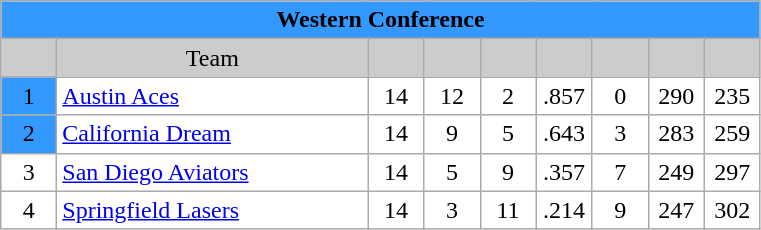<table class="wikitable" style="margin:1em; clear:right; text-align:left; line-height:normal; width=50%">
<tr>
<td style="text-align:center; background-color:#3399FF" colspan="9"><strong>Western Conference</strong></td>
</tr>
<tr>
<td style="text-align:center; background-color:#CCCCCC; width:30px"></td>
<td style="text-align:center; background-color:#CCCCCC; width:200px">Team</td>
<td style="text-align:center; background-color:#CCCCCC; width:30px"></td>
<td style="text-align:center; background-color:#CCCCCC; width:30px"></td>
<td style="text-align:center; background-color:#CCCCCC; width:30px"></td>
<td style="text-align:center; background-color:#CCCCCC; width:30px"></td>
<td style="text-align:center; background-color:#CCCCCC; width:30px"></td>
<td style="text-align:center; background-color:#CCCCCC; width:30px"></td>
<td style="text-align:center; background-color:#CCCCCC; width:30px"></td>
</tr>
<tr>
<td style="text-align:center; background-color:#3399FF; width:30px">1</td>
<td style="text-align:left; background:white; width:200px"><a href='#'>Austin Aces</a></td>
<td style="text-align:center; background:white; width:30px">14</td>
<td style="text-align:center; background:white; width:30px">12</td>
<td style="text-align:center; background:white; width:30px">2</td>
<td style="text-align:center; background:white; width:30px">.857</td>
<td style="text-align:center; background:white; width:30px">0</td>
<td style="text-align:center; background:white; width:30px">290</td>
<td style="text-align:center; background:white; width:30px">235</td>
</tr>
<tr>
<td style="text-align:center; background-color:#3399FF; width:30px">2</td>
<td style="text-align:left; background:white; width:200px"><a href='#'>California Dream</a></td>
<td style="text-align:center; background:white; width:30px">14</td>
<td style="text-align:center; background:white; width:30px">9</td>
<td style="text-align:center; background:white; width:30px">5</td>
<td style="text-align:center; background:white; width:30px">.643</td>
<td style="text-align:center; background:white; width:30px">3</td>
<td style="text-align:center; background:white; width:30px">283</td>
<td style="text-align:center; background:white; width:30px">259</td>
</tr>
<tr>
<td style="text-align:center; background:white; width:30px">3</td>
<td style="text-align:left; background:white; width:200px"><a href='#'>San Diego Aviators</a></td>
<td style="text-align:center; background:white; width:30px">14</td>
<td style="text-align:center; background:white; width:30px">5</td>
<td style="text-align:center; background:white; width:30px">9</td>
<td style="text-align:center; background:white; width:30px">.357</td>
<td style="text-align:center; background:white; width:30px">7</td>
<td style="text-align:center; background:white; width:30px">249</td>
<td style="text-align:center; background:white; width:30px">297</td>
</tr>
<tr>
<td style="text-align:center; background:white; width:30px">4</td>
<td style="text-align:left; background:white; width:200px"><a href='#'>Springfield Lasers</a></td>
<td style="text-align:center; background:white; width:30px">14</td>
<td style="text-align:center; background:white; width:30px">3</td>
<td style="text-align:center; background:white; width:30px">11</td>
<td style="text-align:center; background:white; width:30px">.214</td>
<td style="text-align:center; background:white; width:30px">9</td>
<td style="text-align:center; background:white; width:30px">247</td>
<td style="text-align:center; background:white; width:30px">302</td>
</tr>
</table>
